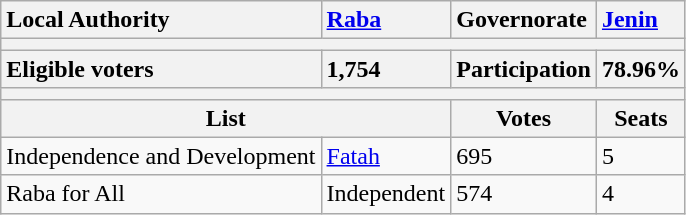<table class="wikitable">
<tr>
<th style="text-align:left;">Local Authority</th>
<th style="text-align:left;"><a href='#'>Raba</a></th>
<th style="text-align:left;">Governorate</th>
<th style="text-align:left;"><a href='#'>Jenin</a></th>
</tr>
<tr>
<th colspan=4></th>
</tr>
<tr>
<th style="text-align:left;">Eligible voters</th>
<th style="text-align:left;">1,754</th>
<th style="text-align:left;">Participation</th>
<th style="text-align:left;">78.96%</th>
</tr>
<tr>
<th colspan=4></th>
</tr>
<tr>
<th colspan=2>List</th>
<th>Votes</th>
<th>Seats</th>
</tr>
<tr>
<td>Independence and Development</td>
<td><a href='#'>Fatah</a></td>
<td>695</td>
<td>5</td>
</tr>
<tr>
<td>Raba for All</td>
<td>Independent</td>
<td>574</td>
<td>4</td>
</tr>
</table>
